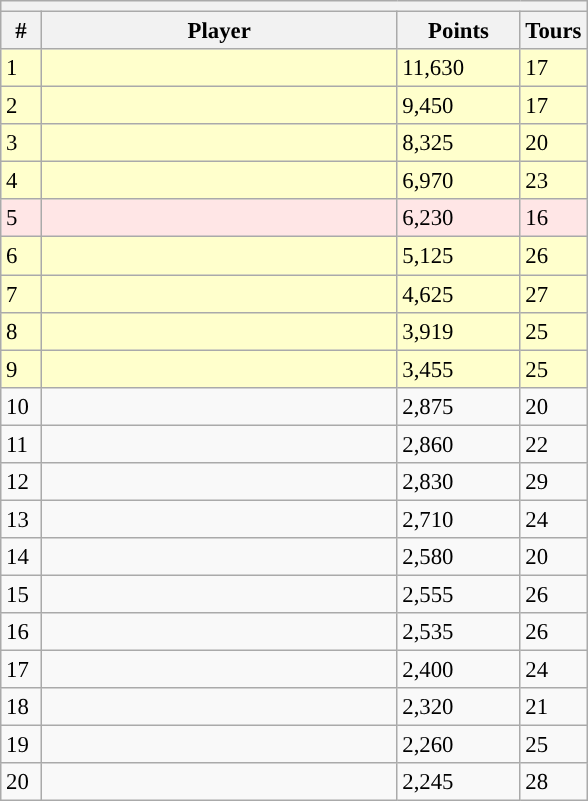<table class="wikitable" style="font-size:95%">
<tr>
<th colspan="5"></th>
</tr>
<tr>
<th width="20">#</th>
<th width="230">Player</th>
<th width="75">Points</th>
<th width="15">Tours</th>
</tr>
<tr bgcolor="#ffffcc">
<td>1</td>
<td align="left"></td>
<td>11,630</td>
<td>17</td>
</tr>
<tr bgcolor="#ffffcc">
<td>2</td>
<td align="left"></td>
<td>9,450</td>
<td>17</td>
</tr>
<tr bgcolor="#ffffcc">
<td>3</td>
<td align="left"></td>
<td>8,325</td>
<td>20</td>
</tr>
<tr bgcolor="#ffffcc">
<td>4</td>
<td align="left"></td>
<td>6,970</td>
<td>23</td>
</tr>
<tr bgcolor="FFE6E6">
<td>5</td>
<td align="left"></td>
<td>6,230</td>
<td>16</td>
</tr>
<tr bgcolor="#ffffcc">
<td>6</td>
<td align="left"></td>
<td>5,125</td>
<td>26</td>
</tr>
<tr bgcolor="#ffffcc">
<td>7</td>
<td align="left"></td>
<td>4,625</td>
<td>27</td>
</tr>
<tr bgcolor="#ffffcc">
<td>8</td>
<td align="left"></td>
<td>3,919</td>
<td>25</td>
</tr>
<tr bgcolor="#ffffcc">
<td>9</td>
<td align="left"></td>
<td>3,455</td>
<td>25</td>
</tr>
<tr>
<td>10</td>
<td align="left"></td>
<td>2,875</td>
<td>20</td>
</tr>
<tr>
<td>11</td>
<td align="left"></td>
<td>2,860</td>
<td>22</td>
</tr>
<tr>
<td>12</td>
<td align="left"></td>
<td>2,830</td>
<td>29</td>
</tr>
<tr>
<td>13</td>
<td align="left"></td>
<td>2,710</td>
<td>24</td>
</tr>
<tr>
<td>14</td>
<td align="left"></td>
<td>2,580</td>
<td>20</td>
</tr>
<tr>
<td>15</td>
<td align="left"></td>
<td>2,555</td>
<td>26</td>
</tr>
<tr>
<td>16</td>
<td align="left"></td>
<td>2,535</td>
<td>26</td>
</tr>
<tr>
<td>17</td>
<td align="left"></td>
<td>2,400</td>
<td>24</td>
</tr>
<tr>
<td>18</td>
<td align="left"></td>
<td>2,320</td>
<td>21</td>
</tr>
<tr>
<td>19</td>
<td align="left"></td>
<td>2,260</td>
<td>25</td>
</tr>
<tr>
<td>20</td>
<td align="left"></td>
<td>2,245</td>
<td>28</td>
</tr>
</table>
